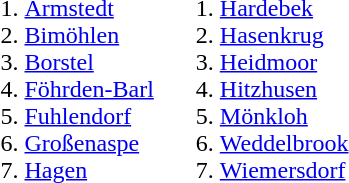<table>
<tr>
<td valign=top><br><ol><li><a href='#'>Armstedt</a></li><li><a href='#'>Bimöhlen</a></li><li><a href='#'>Borstel</a></li><li><a href='#'>Föhrden-Barl</a></li><li><a href='#'>Fuhlendorf</a></li><li><a href='#'>Großenaspe</a></li><li><a href='#'>Hagen</a></li></ol></td>
<td valign=top><br><ol>
<li><a href='#'>Hardebek</a> 
<li><a href='#'>Hasenkrug</a> 
<li><a href='#'>Heidmoor</a> 
<li><a href='#'>Hitzhusen</a> 
<li><a href='#'>Mönkloh</a> 
<li><a href='#'>Weddelbrook</a> 
<li><a href='#'>Wiemersdorf</a>  
</ol></td>
</tr>
</table>
